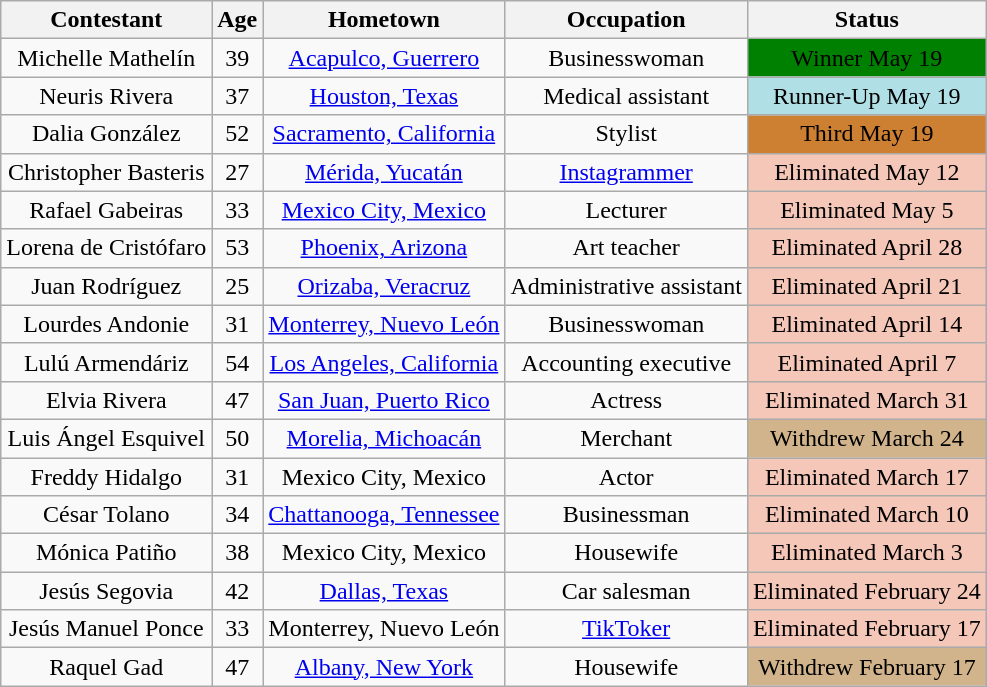<table class="wikitable sortable plainrowheaders" style="text-align:center">
<tr>
<th>Contestant</th>
<th>Age</th>
<th>Hometown</th>
<th>Occupation</th>
<th>Status</th>
</tr>
<tr>
<td>Michelle Mathelín</td>
<td>39</td>
<td><a href='#'>Acapulco, Guerrero</a></td>
<td>Businesswoman</td>
<td style="background:green;"><span>Winner May 19</span></td>
</tr>
<tr>
<td>Neuris Rivera</td>
<td>37</td>
<td><a href='#'>Houston, Texas</a></td>
<td>Medical assistant</td>
<td style="background:#B0E0E6; text-align:center;">Runner-Up May 19</td>
</tr>
<tr>
<td>Dalia González</td>
<td>52</td>
<td><a href='#'>Sacramento, California</a></td>
<td>Stylist</td>
<td style="background:#CD7F32; text-align:center;">Third May 19</td>
</tr>
<tr>
<td>Christopher Basteris</td>
<td>27</td>
<td><a href='#'>Mérida, Yucatán</a></td>
<td><a href='#'>Instagrammer</a></td>
<td style="background:#f4c7b8; text-align:center;">Eliminated May 12</td>
</tr>
<tr>
<td>Rafael Gabeiras</td>
<td>33</td>
<td><a href='#'>Mexico City, Mexico</a></td>
<td>Lecturer</td>
<td style="background:#f4c7b8; text-align:center;">Eliminated May 5</td>
</tr>
<tr>
<td>Lorena de Cristófaro</td>
<td>53</td>
<td><a href='#'>Phoenix, Arizona</a></td>
<td>Art teacher</td>
<td style="background:#f4c7b8; text-align:center;">Eliminated April 28</td>
</tr>
<tr>
<td>Juan Rodríguez</td>
<td>25</td>
<td><a href='#'>Orizaba, Veracruz</a></td>
<td>Administrative assistant</td>
<td style="background:#f4c7b8; text-align:center;">Eliminated April 21</td>
</tr>
<tr>
<td>Lourdes Andonie</td>
<td>31</td>
<td><a href='#'>Monterrey, Nuevo León</a></td>
<td>Businesswoman</td>
<td style="background:#f4c7b8; text-align:center;">Eliminated April 14</td>
</tr>
<tr>
<td>Lulú Armendáriz</td>
<td>54</td>
<td><a href='#'>Los Angeles, California</a></td>
<td>Accounting executive</td>
<td style="background:#f4c7b8; text-align:center;">Eliminated April 7</td>
</tr>
<tr>
<td>Elvia Rivera</td>
<td>47</td>
<td><a href='#'>San Juan, Puerto Rico</a></td>
<td>Actress</td>
<td style="background:#f4c7b8; text-align:center;">Eliminated March 31</td>
</tr>
<tr>
<td>Luis Ángel Esquivel</td>
<td>50</td>
<td><a href='#'>Morelia, Michoacán</a></td>
<td>Merchant</td>
<td style="background:tan; text-align:center;">Withdrew March 24</td>
</tr>
<tr>
<td>Freddy Hidalgo</td>
<td>31</td>
<td>Mexico City, Mexico</td>
<td>Actor</td>
<td style="background:#f4c7b8; text-align:center;">Eliminated March 17</td>
</tr>
<tr>
<td>César Tolano</td>
<td>34</td>
<td><a href='#'>Chattanooga, Tennessee</a></td>
<td>Businessman</td>
<td style="background:#f4c7b8; text-align:center;">Eliminated March 10</td>
</tr>
<tr>
<td>Mónica Patiño</td>
<td>38</td>
<td>Mexico City, Mexico</td>
<td>Housewife</td>
<td style="background:#f4c7b8; text-align:center;">Eliminated March 3</td>
</tr>
<tr>
<td>Jesús Segovia</td>
<td>42</td>
<td><a href='#'>Dallas, Texas</a></td>
<td>Car salesman</td>
<td style="background:#f4c7b8; text-align:center;">Eliminated February 24</td>
</tr>
<tr>
<td>Jesús Manuel Ponce</td>
<td>33</td>
<td>Monterrey, Nuevo León</td>
<td><a href='#'>TikToker</a></td>
<td style="background:#f4c7b8; text-align:center;">Eliminated February 17</td>
</tr>
<tr>
<td>Raquel Gad</td>
<td>47</td>
<td><a href='#'>Albany, New York</a></td>
<td>Housewife</td>
<td style="background:tan; text-align:center;">Withdrew February 17</td>
</tr>
</table>
